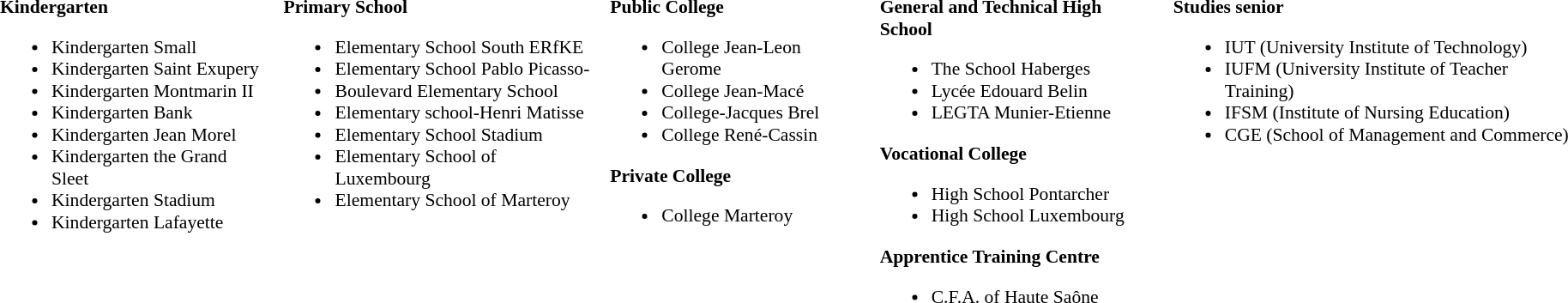<table Class = "toccolours" border = "0" cellpadding = "2" cellspacing = "10" align = "center" style = "margin: 0.5em;">
<tr>
<td Valign = "top" style = "font-size: 90%"><br><strong>Kindergarten</strong><ul><li>Kindergarten Small</li><li>Kindergarten Saint Exupery</li><li>Kindergarten Montmarin II</li><li>Kindergarten Bank</li><li>Kindergarten Jean Morel</li><li>Kindergarten the Grand Sleet</li><li>Kindergarten Stadium</li><li>Kindergarten Lafayette</li></ul></td>
<td Valign = "top" style = "font-size: 90%"><br><strong>Primary School</strong><ul><li>Elementary School South ERfKE</li><li>Elementary School Pablo Picasso-</li><li>Boulevard Elementary School</li><li>Elementary school-Henri Matisse</li><li>Elementary School Stadium</li><li>Elementary School of Luxembourg</li><li>Elementary School of Marteroy</li></ul></td>
<td Valign = "top" style = "font-size: 90%"><br><strong>Public College</strong><ul><li>College Jean-Leon Gerome</li><li>College Jean-Macé</li><li>College-Jacques Brel</li><li>College René-Cassin</li></ul><strong>Private College</strong><ul><li>College Marteroy</li></ul></td>
<td Valign = "top" style = "font-size: 90%"><br><strong>General and Technical High School</strong><ul><li>The School Haberges</li><li>Lycée Edouard Belin</li><li>LEGTA Munier-Etienne</li></ul><strong>Vocational College</strong><ul><li>High School Pontarcher</li><li>High School Luxembourg</li></ul><strong>Apprentice Training Centre</strong><ul><li>C.F.A. of Haute Saône</li></ul></td>
<td Valign = "top" style = "font-size: 90%"><br><strong>Studies senior</strong><ul><li>IUT (University Institute of Technology)</li><li>IUFM (University Institute of Teacher Training)</li><li>IFSM (Institute of Nursing Education)</li><li>CGE (School of Management and Commerce)</li></ul></td>
</tr>
</table>
